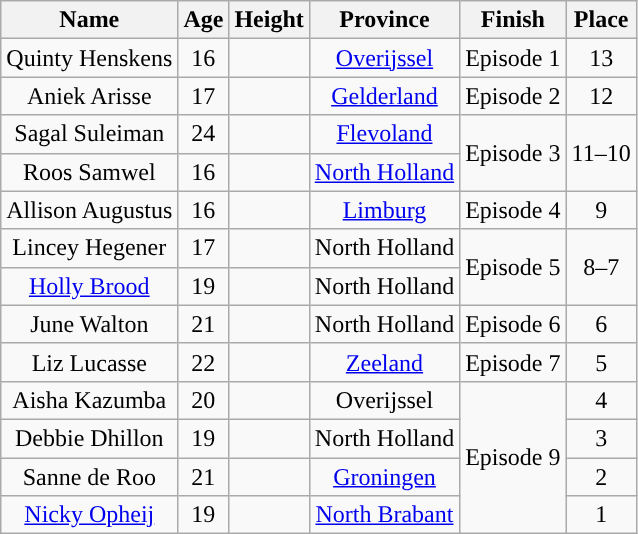<table class="wikitable sortable" style="text-align:center;">
<tr>
<th>Name</th>
<th>Age</th>
<th>Height</th>
<th>Province</th>
<th>Finish</th>
<th>Place</th>
</tr>
<tr>
<td>Quinty Henskens</td>
<td>16</td>
<td></td>
<td><a href='#'>Overijssel</a></td>
<td>Episode 1</td>
<td>13</td>
</tr>
<tr>
<td>Aniek Arisse</td>
<td>17</td>
<td></td>
<td><a href='#'>Gelderland</a></td>
<td>Episode 2</td>
<td>12</td>
</tr>
<tr>
<td>Sagal Suleiman</td>
<td>24</td>
<td></td>
<td><a href='#'>Flevoland</a></td>
<td rowspan="2">Episode 3</td>
<td rowspan="2">11–10</td>
</tr>
<tr>
<td>Roos Samwel</td>
<td>16</td>
<td></td>
<td><a href='#'>North Holland</a></td>
</tr>
<tr>
<td>Allison Augustus</td>
<td>16</td>
<td></td>
<td><a href='#'>Limburg</a></td>
<td>Episode 4</td>
<td>9</td>
</tr>
<tr>
<td>Lincey Hegener</td>
<td>17</td>
<td></td>
<td>North Holland</td>
<td rowspan="2">Episode 5</td>
<td rowspan="2">8–7</td>
</tr>
<tr>
<td><a href='#'>Holly Brood</a></td>
<td>19</td>
<td></td>
<td>North Holland</td>
</tr>
<tr>
<td>June Walton</td>
<td>21</td>
<td></td>
<td>North Holland</td>
<td>Episode 6</td>
<td>6</td>
</tr>
<tr>
<td>Liz Lucasse</td>
<td>22</td>
<td></td>
<td><a href='#'>Zeeland</a></td>
<td>Episode 7</td>
<td>5</td>
</tr>
<tr>
<td>Aisha Kazumba</td>
<td>20</td>
<td></td>
<td>Overijssel</td>
<td rowspan="4">Episode 9</td>
<td>4</td>
</tr>
<tr>
<td>Debbie Dhillon</td>
<td>19</td>
<td></td>
<td>North Holland</td>
<td>3</td>
</tr>
<tr>
<td>Sanne de Roo</td>
<td>21</td>
<td></td>
<td><a href='#'>Groningen</a></td>
<td>2</td>
</tr>
<tr>
<td><a href='#'>Nicky Opheij</a></td>
<td>19</td>
<td></td>
<td><a href='#'>North Brabant</a></td>
<td>1</td>
</tr>
</table>
